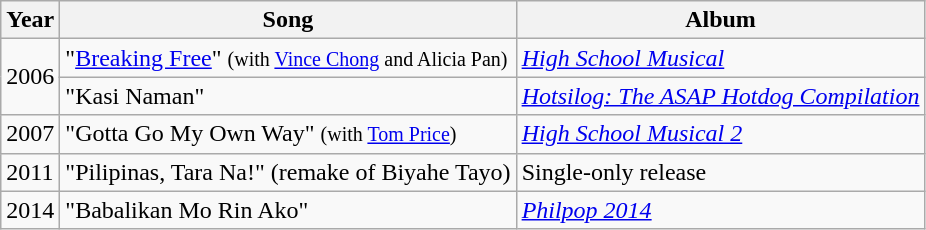<table class="wikitable">
<tr>
<th>Year</th>
<th>Song</th>
<th>Album</th>
</tr>
<tr>
<td rowspan=2>2006</td>
<td>"<a href='#'>Breaking Free</a>" <small>(with <a href='#'>Vince Chong</a> and Alicia Pan)</small></td>
<td><em><a href='#'>High School Musical</a></em></td>
</tr>
<tr>
<td>"Kasi Naman"</td>
<td><em><a href='#'>Hotsilog: The ASAP Hotdog Compilation</a></em></td>
</tr>
<tr>
<td>2007</td>
<td>"Gotta Go My Own Way" <small>(with <a href='#'>Tom Price</a>)</small></td>
<td><em><a href='#'>High School Musical 2</a></em></td>
</tr>
<tr>
<td>2011</td>
<td>"Pilipinas, Tara Na!"  (remake of Biyahe Tayo)</td>
<td>Single-only release</td>
</tr>
<tr>
<td>2014</td>
<td>"Babalikan Mo Rin Ako"</td>
<td><em><a href='#'>Philpop 2014</a></em></td>
</tr>
</table>
